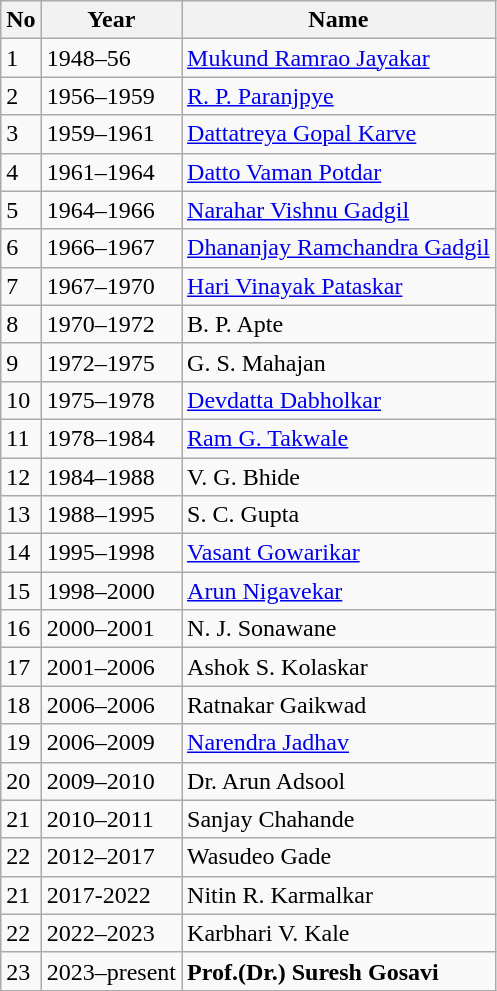<table class="sortable wikitable">
<tr>
<th>No</th>
<th>Year</th>
<th>Name</th>
</tr>
<tr>
<td>1</td>
<td>1948–56</td>
<td><a href='#'>Mukund Ramrao Jayakar</a></td>
</tr>
<tr>
<td>2</td>
<td>1956–1959</td>
<td><a href='#'>R. P. Paranjpye</a></td>
</tr>
<tr>
<td>3</td>
<td>1959–1961</td>
<td><a href='#'>Dattatreya Gopal Karve</a></td>
</tr>
<tr>
<td>4</td>
<td>1961–1964</td>
<td><a href='#'>Datto Vaman Potdar</a></td>
</tr>
<tr>
<td>5</td>
<td>1964–1966</td>
<td><a href='#'>Narahar Vishnu Gadgil</a></td>
</tr>
<tr>
<td>6</td>
<td>1966–1967</td>
<td><a href='#'>Dhananjay Ramchandra Gadgil</a></td>
</tr>
<tr>
<td>7</td>
<td>1967–1970</td>
<td><a href='#'>Hari Vinayak Pataskar</a></td>
</tr>
<tr>
<td>8</td>
<td>1970–1972</td>
<td>B. P. Apte</td>
</tr>
<tr>
<td>9</td>
<td>1972–1975</td>
<td>G. S. Mahajan</td>
</tr>
<tr>
<td>10</td>
<td>1975–1978</td>
<td><a href='#'>Devdatta Dabholkar</a></td>
</tr>
<tr>
<td>11</td>
<td>1978–1984</td>
<td><a href='#'>Ram G. Takwale</a></td>
</tr>
<tr>
<td>12</td>
<td>1984–1988</td>
<td>V. G. Bhide</td>
</tr>
<tr>
<td>13</td>
<td>1988–1995</td>
<td>S. C. Gupta</td>
</tr>
<tr>
<td>14</td>
<td>1995–1998</td>
<td><a href='#'>Vasant Gowarikar</a></td>
</tr>
<tr>
<td>15</td>
<td>1998–2000</td>
<td><a href='#'>Arun Nigavekar</a></td>
</tr>
<tr>
<td>16</td>
<td>2000–2001</td>
<td>N. J. Sonawane</td>
</tr>
<tr>
<td>17</td>
<td>2001–2006</td>
<td>Ashok S. Kolaskar</td>
</tr>
<tr>
<td>18</td>
<td>2006–2006</td>
<td>Ratnakar Gaikwad</td>
</tr>
<tr>
<td>19</td>
<td>2006–2009</td>
<td><a href='#'>Narendra Jadhav</a></td>
</tr>
<tr>
<td>20</td>
<td>2009–2010</td>
<td>Dr. Arun Adsool</td>
</tr>
<tr>
<td>21</td>
<td>2010–2011</td>
<td>Sanjay Chahande</td>
</tr>
<tr>
<td>22</td>
<td>2012–2017</td>
<td>Wasudeo Gade</td>
</tr>
<tr>
<td>21</td>
<td>2017-2022</td>
<td>Nitin R. Karmalkar</td>
</tr>
<tr>
<td>22</td>
<td>2022–2023</td>
<td>Karbhari V. Kale</td>
</tr>
<tr>
<td>23</td>
<td>2023–present</td>
<td><strong>Prof.(Dr.)</strong> <strong>Suresh Gosavi</strong></td>
</tr>
</table>
